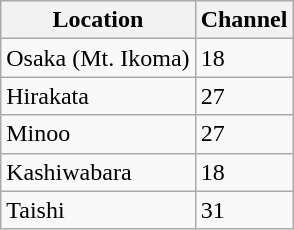<table class="wikitable sortable">
<tr>
<th>Location</th>
<th>Channel</th>
</tr>
<tr>
<td>Osaka (Mt. Ikoma)</td>
<td>18</td>
</tr>
<tr>
<td>Hirakata</td>
<td>27</td>
</tr>
<tr>
<td>Minoo</td>
<td>27</td>
</tr>
<tr>
<td>Kashiwabara</td>
<td>18</td>
</tr>
<tr>
<td>Taishi</td>
<td>31</td>
</tr>
</table>
